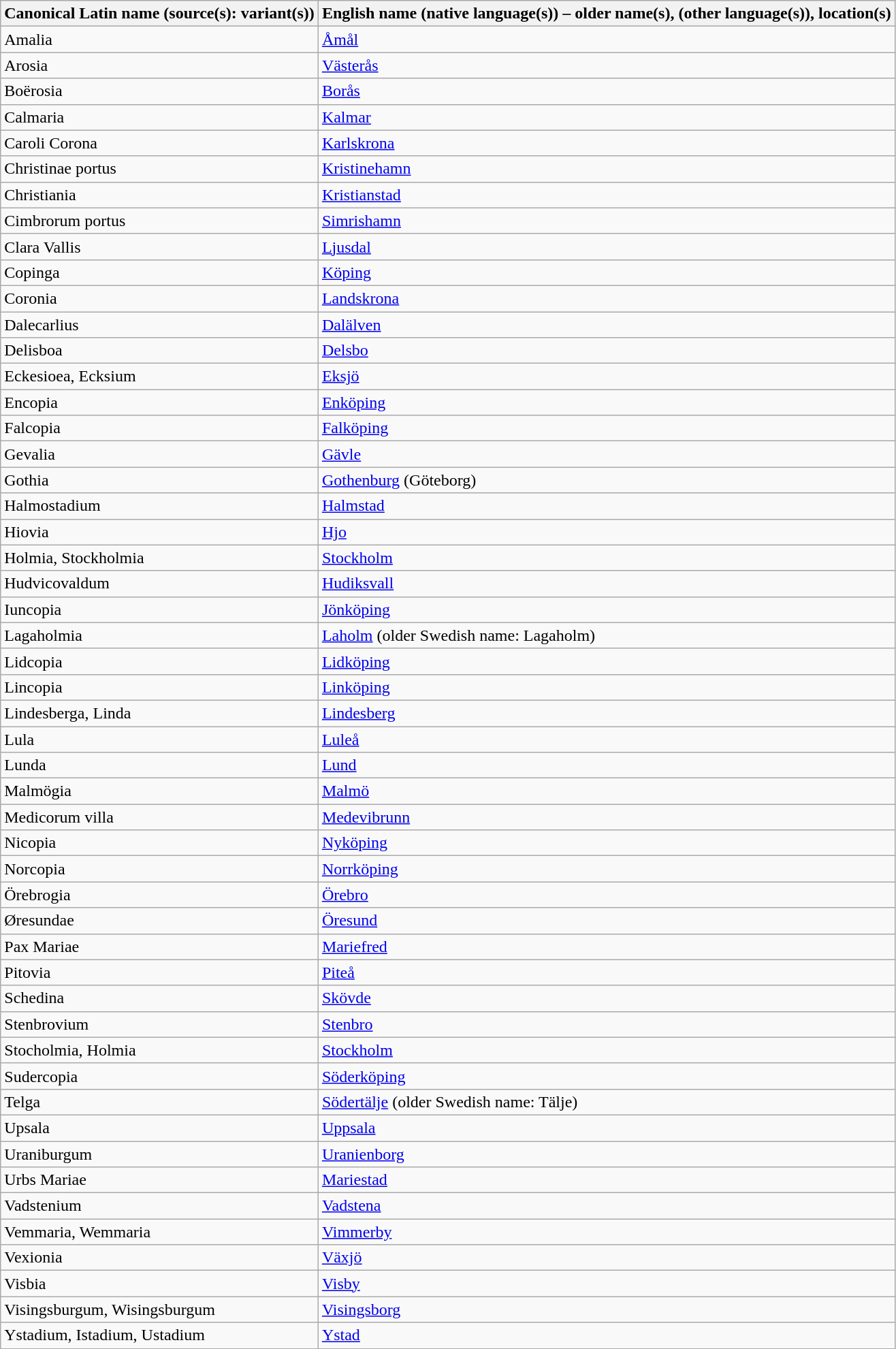<table class="wikitable sortable">
<tr>
<th>Canonical Latin name (source(s): variant(s))</th>
<th>English name (native language(s)) – older name(s), (other language(s)), location(s)</th>
</tr>
<tr>
<td>Amalia</td>
<td><a href='#'>Åmål</a></td>
</tr>
<tr>
<td>Arosia</td>
<td><a href='#'>Västerås</a></td>
</tr>
<tr>
<td>Boërosia</td>
<td><a href='#'>Borås</a></td>
</tr>
<tr>
<td>Calmaria</td>
<td><a href='#'>Kalmar</a></td>
</tr>
<tr>
<td>Caroli Corona</td>
<td><a href='#'>Karlskrona</a></td>
</tr>
<tr>
<td>Christinae portus</td>
<td><a href='#'>Kristinehamn</a></td>
</tr>
<tr>
<td>Christiania</td>
<td><a href='#'>Kristianstad</a></td>
</tr>
<tr>
<td>Cimbrorum portus</td>
<td><a href='#'>Simrishamn</a></td>
</tr>
<tr>
<td>Clara Vallis</td>
<td><a href='#'>Ljusdal</a></td>
</tr>
<tr>
<td>Copinga</td>
<td><a href='#'>Köping</a></td>
</tr>
<tr>
<td>Coronia</td>
<td><a href='#'>Landskrona</a></td>
</tr>
<tr>
<td>Dalecarlius</td>
<td><a href='#'>Dalälven</a></td>
</tr>
<tr>
<td>Delisboa</td>
<td><a href='#'>Delsbo</a></td>
</tr>
<tr>
<td>Eckesioea, Ecksium</td>
<td><a href='#'>Eksjö</a></td>
</tr>
<tr>
<td>Encopia</td>
<td><a href='#'>Enköping</a></td>
</tr>
<tr>
<td>Falcopia</td>
<td><a href='#'>Falköping</a></td>
</tr>
<tr>
<td>Gevalia</td>
<td><a href='#'>Gävle</a></td>
</tr>
<tr>
<td>Gothia</td>
<td><a href='#'>Gothenburg</a> (Göteborg)</td>
</tr>
<tr>
<td>Halmostadium</td>
<td><a href='#'>Halmstad</a></td>
</tr>
<tr>
<td>Hiovia</td>
<td><a href='#'>Hjo</a></td>
</tr>
<tr>
<td>Holmia, Stockholmia</td>
<td><a href='#'>Stockholm</a></td>
</tr>
<tr>
<td>Hudvicovaldum</td>
<td><a href='#'>Hudiksvall</a></td>
</tr>
<tr>
<td>Iuncopia</td>
<td><a href='#'>Jönköping</a></td>
</tr>
<tr>
<td>Lagaholmia</td>
<td><a href='#'>Laholm</a> (older Swedish name: Lagaholm)</td>
</tr>
<tr>
<td>Lidcopia</td>
<td><a href='#'>Lidköping</a></td>
</tr>
<tr>
<td>Lincopia</td>
<td><a href='#'>Linköping</a></td>
</tr>
<tr>
<td>Lindesberga, Linda</td>
<td><a href='#'>Lindesberg</a></td>
</tr>
<tr>
<td>Lula</td>
<td><a href='#'>Luleå</a></td>
</tr>
<tr>
<td>Lunda</td>
<td><a href='#'>Lund</a></td>
</tr>
<tr>
<td>Malmögia</td>
<td><a href='#'>Malmö</a></td>
</tr>
<tr>
<td>Medicorum villa</td>
<td><a href='#'>Medevibrunn</a></td>
</tr>
<tr>
<td>Nicopia</td>
<td><a href='#'>Nyköping</a></td>
</tr>
<tr>
<td>Norcopia</td>
<td><a href='#'>Norrköping</a></td>
</tr>
<tr>
<td>Örebrogia</td>
<td><a href='#'>Örebro</a></td>
</tr>
<tr>
<td>Øresundae</td>
<td><a href='#'>Öresund</a></td>
</tr>
<tr>
<td>Pax Mariae</td>
<td><a href='#'>Mariefred</a></td>
</tr>
<tr>
<td>Pitovia</td>
<td><a href='#'>Piteå</a></td>
</tr>
<tr>
<td>Schedina</td>
<td><a href='#'>Skövde</a></td>
</tr>
<tr>
<td>Stenbrovium</td>
<td><a href='#'>Stenbro</a></td>
</tr>
<tr>
<td>Stocholmia, Holmia</td>
<td><a href='#'>Stockholm</a></td>
</tr>
<tr>
<td>Sudercopia</td>
<td><a href='#'>Söderköping</a></td>
</tr>
<tr>
<td>Telga</td>
<td><a href='#'>Södertälje</a> (older Swedish name: Tälje)</td>
</tr>
<tr>
<td>Upsala</td>
<td><a href='#'>Uppsala</a></td>
</tr>
<tr>
<td>Uraniburgum</td>
<td><a href='#'>Uranienborg</a></td>
</tr>
<tr>
<td>Urbs Mariae</td>
<td><a href='#'>Mariestad</a></td>
</tr>
<tr>
<td>Vadstenium</td>
<td><a href='#'>Vadstena</a></td>
</tr>
<tr>
<td>Vemmaria, Wemmaria</td>
<td><a href='#'>Vimmerby</a></td>
</tr>
<tr>
<td>Vexionia</td>
<td><a href='#'>Växjö</a></td>
</tr>
<tr>
<td>Visbia</td>
<td><a href='#'>Visby</a></td>
</tr>
<tr>
<td>Visingsburgum, Wisingsburgum</td>
<td><a href='#'>Visingsborg</a></td>
</tr>
<tr>
<td>Ystadium, Istadium, Ustadium</td>
<td><a href='#'>Ystad</a></td>
</tr>
</table>
